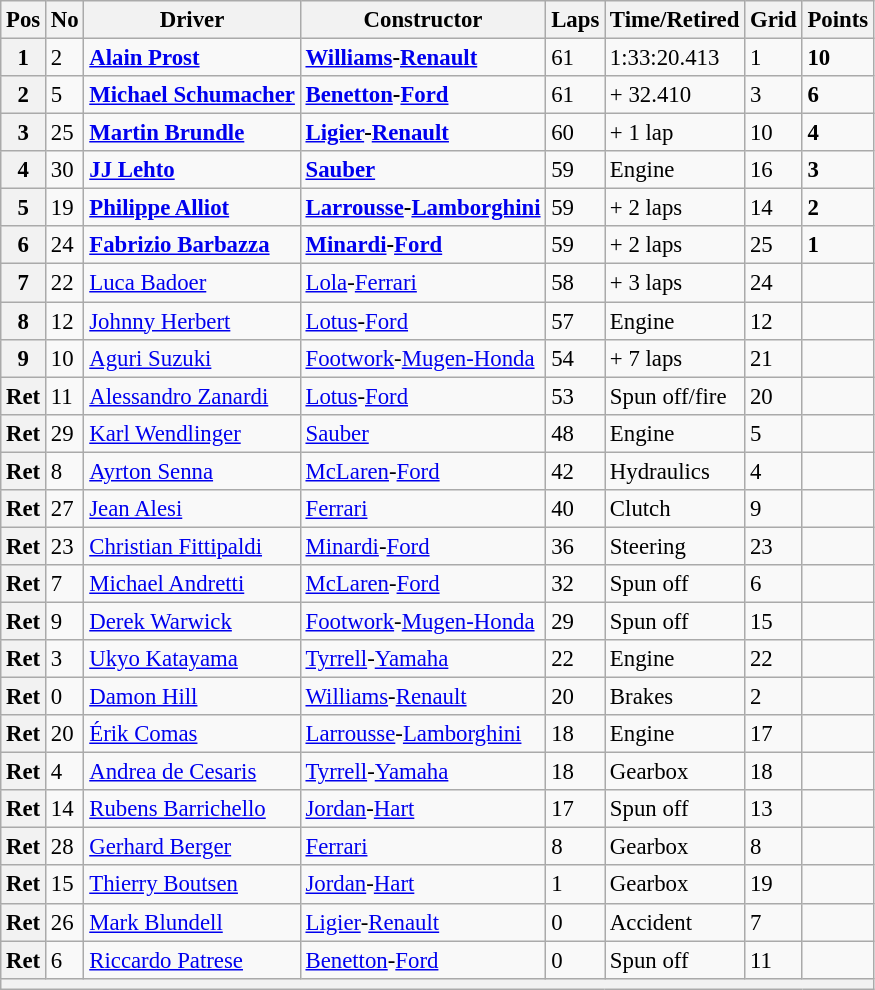<table class="wikitable" style="font-size: 95%;">
<tr>
<th>Pos</th>
<th>No</th>
<th>Driver</th>
<th>Constructor</th>
<th>Laps</th>
<th>Time/Retired</th>
<th>Grid</th>
<th>Points</th>
</tr>
<tr>
<th>1</th>
<td>2</td>
<td> <strong><a href='#'>Alain Prost</a></strong></td>
<td><strong><a href='#'>Williams</a>-<a href='#'>Renault</a></strong></td>
<td>61</td>
<td>1:33:20.413</td>
<td>1</td>
<td><strong>10</strong></td>
</tr>
<tr>
<th>2</th>
<td>5</td>
<td> <strong><a href='#'>Michael Schumacher</a></strong></td>
<td><strong><a href='#'>Benetton</a>-<a href='#'>Ford</a></strong></td>
<td>61</td>
<td>+ 32.410</td>
<td>3</td>
<td><strong>6</strong></td>
</tr>
<tr>
<th>3</th>
<td>25</td>
<td> <strong><a href='#'>Martin Brundle</a></strong></td>
<td><strong><a href='#'>Ligier</a>-<a href='#'>Renault</a></strong></td>
<td>60</td>
<td>+ 1 lap</td>
<td>10</td>
<td><strong>4</strong></td>
</tr>
<tr>
<th>4</th>
<td>30</td>
<td> <strong><a href='#'>JJ Lehto</a></strong></td>
<td><strong><a href='#'>Sauber</a></strong></td>
<td>59</td>
<td>Engine</td>
<td>16</td>
<td><strong>3</strong></td>
</tr>
<tr>
<th>5</th>
<td>19</td>
<td> <strong><a href='#'>Philippe Alliot</a></strong></td>
<td><strong><a href='#'>Larrousse</a>-<a href='#'>Lamborghini</a></strong></td>
<td>59</td>
<td>+ 2 laps</td>
<td>14</td>
<td><strong>2</strong></td>
</tr>
<tr>
<th>6</th>
<td>24</td>
<td> <strong><a href='#'>Fabrizio Barbazza</a></strong></td>
<td><strong><a href='#'>Minardi</a>-<a href='#'>Ford</a></strong></td>
<td>59</td>
<td>+ 2 laps</td>
<td>25</td>
<td><strong>1</strong></td>
</tr>
<tr>
<th>7</th>
<td>22</td>
<td> <a href='#'>Luca Badoer</a></td>
<td><a href='#'>Lola</a>-<a href='#'>Ferrari</a></td>
<td>58</td>
<td>+ 3 laps</td>
<td>24</td>
<td> </td>
</tr>
<tr>
<th>8</th>
<td>12</td>
<td> <a href='#'>Johnny Herbert</a></td>
<td><a href='#'>Lotus</a>-<a href='#'>Ford</a></td>
<td>57</td>
<td>Engine</td>
<td>12</td>
<td> </td>
</tr>
<tr>
<th>9</th>
<td>10</td>
<td> <a href='#'>Aguri Suzuki</a></td>
<td><a href='#'>Footwork</a>-<a href='#'>Mugen-Honda</a></td>
<td>54</td>
<td>+ 7 laps</td>
<td>21</td>
<td> </td>
</tr>
<tr>
<th>Ret</th>
<td>11</td>
<td> <a href='#'>Alessandro Zanardi</a></td>
<td><a href='#'>Lotus</a>-<a href='#'>Ford</a></td>
<td>53</td>
<td>Spun off/fire</td>
<td>20</td>
<td> </td>
</tr>
<tr>
<th>Ret</th>
<td>29</td>
<td> <a href='#'>Karl Wendlinger</a></td>
<td><a href='#'>Sauber</a></td>
<td>48</td>
<td>Engine</td>
<td>5</td>
<td> </td>
</tr>
<tr>
<th>Ret</th>
<td>8</td>
<td> <a href='#'>Ayrton Senna</a></td>
<td><a href='#'>McLaren</a>-<a href='#'>Ford</a></td>
<td>42</td>
<td>Hydraulics</td>
<td>4</td>
<td> </td>
</tr>
<tr>
<th>Ret</th>
<td>27</td>
<td> <a href='#'>Jean Alesi</a></td>
<td><a href='#'>Ferrari</a></td>
<td>40</td>
<td>Clutch</td>
<td>9</td>
<td> </td>
</tr>
<tr>
<th>Ret</th>
<td>23</td>
<td> <a href='#'>Christian Fittipaldi</a></td>
<td><a href='#'>Minardi</a>-<a href='#'>Ford</a></td>
<td>36</td>
<td>Steering</td>
<td>23</td>
<td> </td>
</tr>
<tr>
<th>Ret</th>
<td>7</td>
<td> <a href='#'>Michael Andretti</a></td>
<td><a href='#'>McLaren</a>-<a href='#'>Ford</a></td>
<td>32</td>
<td>Spun off</td>
<td>6</td>
<td> </td>
</tr>
<tr>
<th>Ret</th>
<td>9</td>
<td> <a href='#'>Derek Warwick</a></td>
<td><a href='#'>Footwork</a>-<a href='#'>Mugen-Honda</a></td>
<td>29</td>
<td>Spun off</td>
<td>15</td>
<td> </td>
</tr>
<tr>
<th>Ret</th>
<td>3</td>
<td> <a href='#'>Ukyo Katayama</a></td>
<td><a href='#'>Tyrrell</a>-<a href='#'>Yamaha</a></td>
<td>22</td>
<td>Engine</td>
<td>22</td>
<td> </td>
</tr>
<tr>
<th>Ret</th>
<td>0</td>
<td> <a href='#'>Damon Hill</a></td>
<td><a href='#'>Williams</a>-<a href='#'>Renault</a></td>
<td>20</td>
<td>Brakes</td>
<td>2</td>
<td> </td>
</tr>
<tr>
<th>Ret</th>
<td>20</td>
<td> <a href='#'>Érik Comas</a></td>
<td><a href='#'>Larrousse</a>-<a href='#'>Lamborghini</a></td>
<td>18</td>
<td>Engine</td>
<td>17</td>
<td> </td>
</tr>
<tr>
<th>Ret</th>
<td>4</td>
<td> <a href='#'>Andrea de Cesaris</a></td>
<td><a href='#'>Tyrrell</a>-<a href='#'>Yamaha</a></td>
<td>18</td>
<td>Gearbox</td>
<td>18</td>
<td> </td>
</tr>
<tr>
<th>Ret</th>
<td>14</td>
<td> <a href='#'>Rubens Barrichello</a></td>
<td><a href='#'>Jordan</a>-<a href='#'>Hart</a></td>
<td>17</td>
<td>Spun off</td>
<td>13</td>
<td> </td>
</tr>
<tr>
<th>Ret</th>
<td>28</td>
<td> <a href='#'>Gerhard Berger</a></td>
<td><a href='#'>Ferrari</a></td>
<td>8</td>
<td>Gearbox</td>
<td>8</td>
<td> </td>
</tr>
<tr>
<th>Ret</th>
<td>15</td>
<td> <a href='#'>Thierry Boutsen</a></td>
<td><a href='#'>Jordan</a>-<a href='#'>Hart</a></td>
<td>1</td>
<td>Gearbox</td>
<td>19</td>
<td> </td>
</tr>
<tr>
<th>Ret</th>
<td>26</td>
<td> <a href='#'>Mark Blundell</a></td>
<td><a href='#'>Ligier</a>-<a href='#'>Renault</a></td>
<td>0</td>
<td>Accident</td>
<td>7</td>
<td> </td>
</tr>
<tr>
<th>Ret</th>
<td>6</td>
<td> <a href='#'>Riccardo Patrese</a></td>
<td><a href='#'>Benetton</a>-<a href='#'>Ford</a></td>
<td>0</td>
<td>Spun off</td>
<td>11</td>
<td> </td>
</tr>
<tr>
<th colspan="8"></th>
</tr>
</table>
